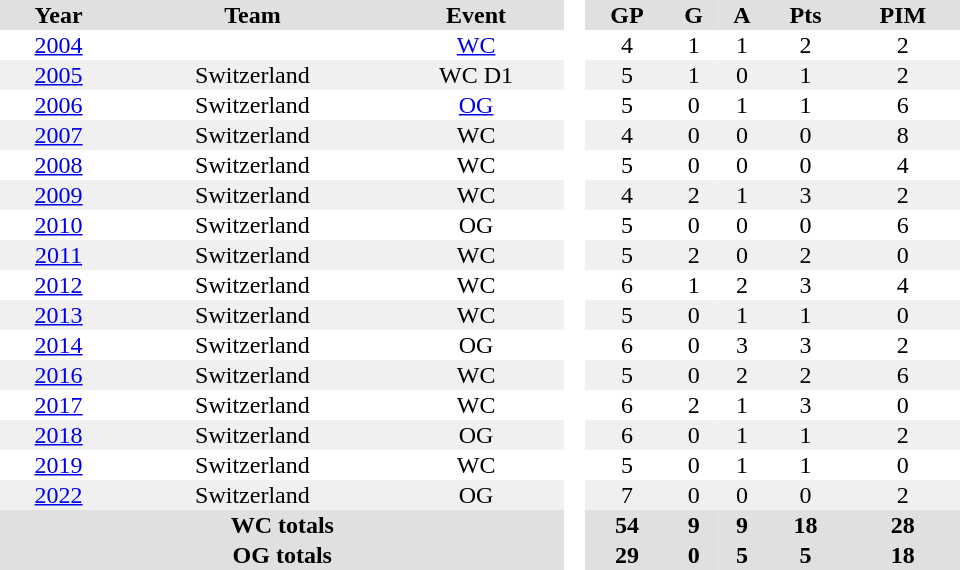<table border="0" cellpadding="1" cellspacing="0" style="text-align:center; width:40em">
<tr ALIGN="center" bgcolor="#e0e0e0">
<th>Year</th>
<th>Team</th>
<th>Event</th>
<th ALIGN="center" rowspan="99" bgcolor="#ffffff"> </th>
<th>GP</th>
<th>G</th>
<th>A</th>
<th>Pts</th>
<th>PIM</th>
</tr>
<tr>
<td><a href='#'>2004</a></td>
<td></td>
<td><a href='#'>WC</a></td>
<td>4</td>
<td>1</td>
<td>1</td>
<td>2</td>
<td>2</td>
</tr>
<tr bgcolor="#f0f0f0">
<td><a href='#'>2005</a></td>
<td>Switzerland</td>
<td>WC D1</td>
<td>5</td>
<td>1</td>
<td>0</td>
<td>1</td>
<td>2</td>
</tr>
<tr>
<td><a href='#'>2006</a></td>
<td>Switzerland</td>
<td><a href='#'>OG</a></td>
<td>5</td>
<td>0</td>
<td>1</td>
<td>1</td>
<td>6</td>
</tr>
<tr bgcolor="#f0f0f0">
<td><a href='#'>2007</a></td>
<td>Switzerland</td>
<td>WC</td>
<td>4</td>
<td>0</td>
<td>0</td>
<td>0</td>
<td>8</td>
</tr>
<tr>
<td><a href='#'>2008</a></td>
<td>Switzerland</td>
<td>WC</td>
<td>5</td>
<td>0</td>
<td>0</td>
<td>0</td>
<td>4</td>
</tr>
<tr bgcolor="#f0f0f0">
<td><a href='#'>2009</a></td>
<td>Switzerland</td>
<td>WC</td>
<td>4</td>
<td>2</td>
<td>1</td>
<td>3</td>
<td>2</td>
</tr>
<tr>
<td><a href='#'>2010</a></td>
<td>Switzerland</td>
<td>OG</td>
<td>5</td>
<td>0</td>
<td>0</td>
<td>0</td>
<td>6</td>
</tr>
<tr bgcolor="#f0f0f0">
<td><a href='#'>2011</a></td>
<td>Switzerland</td>
<td>WC</td>
<td>5</td>
<td>2</td>
<td>0</td>
<td>2</td>
<td>0</td>
</tr>
<tr>
<td><a href='#'>2012</a></td>
<td>Switzerland</td>
<td>WC</td>
<td>6</td>
<td>1</td>
<td>2</td>
<td>3</td>
<td>4</td>
</tr>
<tr bgcolor="#f0f0f0">
<td><a href='#'>2013</a></td>
<td>Switzerland</td>
<td>WC</td>
<td>5</td>
<td>0</td>
<td>1</td>
<td>1</td>
<td>0</td>
</tr>
<tr>
<td><a href='#'>2014</a></td>
<td>Switzerland</td>
<td>OG</td>
<td>6</td>
<td>0</td>
<td>3</td>
<td>3</td>
<td>2</td>
</tr>
<tr bgcolor="#f0f0f0">
<td><a href='#'>2016</a></td>
<td>Switzerland</td>
<td>WC</td>
<td>5</td>
<td>0</td>
<td>2</td>
<td>2</td>
<td>6</td>
</tr>
<tr>
<td><a href='#'>2017</a></td>
<td>Switzerland</td>
<td>WC</td>
<td>6</td>
<td>2</td>
<td>1</td>
<td>3</td>
<td>0</td>
</tr>
<tr bgcolor="#f0f0f0">
<td><a href='#'>2018</a></td>
<td>Switzerland</td>
<td>OG</td>
<td>6</td>
<td>0</td>
<td>1</td>
<td>1</td>
<td>2</td>
</tr>
<tr>
<td><a href='#'>2019</a></td>
<td>Switzerland</td>
<td>WC</td>
<td>5</td>
<td>0</td>
<td>1</td>
<td>1</td>
<td>0</td>
</tr>
<tr bgcolor="#f0f0f0">
<td><a href='#'>2022</a></td>
<td>Switzerland</td>
<td>OG</td>
<td>7</td>
<td>0</td>
<td>0</td>
<td>0</td>
<td>2</td>
</tr>
<tr bgcolor="#e0e0e0">
<th colspan="3">WC totals</th>
<th>54</th>
<th>9</th>
<th>9</th>
<th>18</th>
<th>28</th>
</tr>
<tr bgcolor="#e0e0e0">
<th colspan="3">OG totals</th>
<th>29</th>
<th>0</th>
<th>5</th>
<th>5</th>
<th>18</th>
</tr>
</table>
